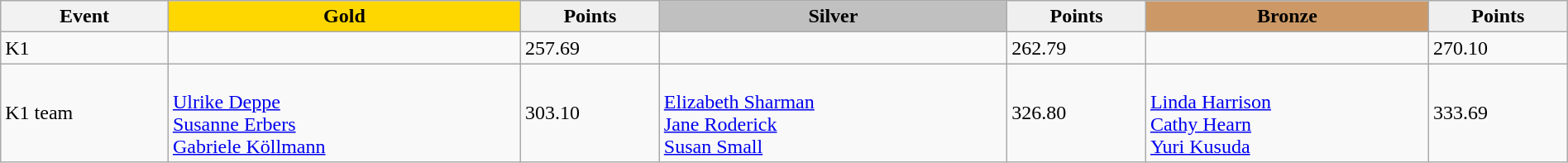<table class="wikitable" width=100%>
<tr>
<th>Event</th>
<td align=center bgcolor="gold"><strong>Gold</strong></td>
<td align=center bgcolor="EFEFEF"><strong>Points</strong></td>
<td align=center bgcolor="silver"><strong>Silver</strong></td>
<td align=center bgcolor="EFEFEF"><strong>Points</strong></td>
<td align=center bgcolor="CC9966"><strong>Bronze</strong></td>
<td align=center bgcolor="EFEFEF"><strong>Points</strong></td>
</tr>
<tr>
<td>K1</td>
<td></td>
<td>257.69</td>
<td></td>
<td>262.79</td>
<td></td>
<td>270.10</td>
</tr>
<tr>
<td>K1 team</td>
<td><br><a href='#'>Ulrike Deppe</a><br><a href='#'>Susanne Erbers</a><br><a href='#'>Gabriele Köllmann</a></td>
<td>303.10</td>
<td><br><a href='#'>Elizabeth Sharman</a><br><a href='#'>Jane Roderick</a><br><a href='#'>Susan Small</a></td>
<td>326.80</td>
<td><br><a href='#'>Linda Harrison</a><br><a href='#'>Cathy Hearn</a><br><a href='#'>Yuri Kusuda</a></td>
<td>333.69</td>
</tr>
</table>
